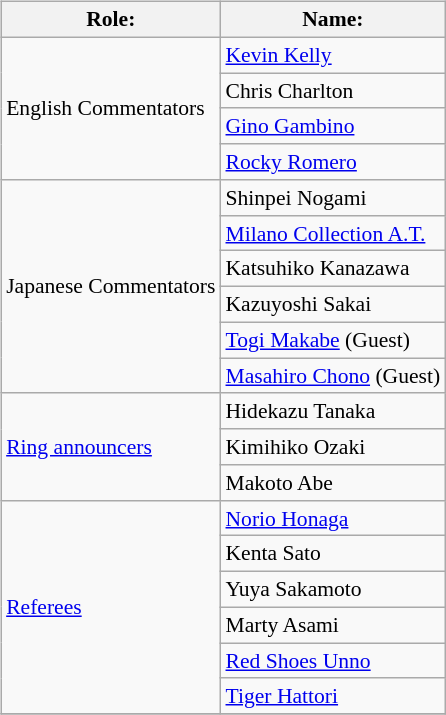<table class=wikitable style="font-size:90%; margin: 0.5em 0 0.5em 1em; float: right; clear: right;">
<tr>
<th>Role:</th>
<th>Name:</th>
</tr>
<tr>
<td rowspan=4>English Commentators</td>
<td><a href='#'>Kevin Kelly</a></td>
</tr>
<tr>
<td>Chris Charlton</td>
</tr>
<tr>
<td><a href='#'>Gino Gambino</a></td>
</tr>
<tr>
<td><a href='#'>Rocky Romero</a></td>
</tr>
<tr>
<td rowspan=6>Japanese Commentators</td>
<td>Shinpei Nogami</td>
</tr>
<tr>
<td><a href='#'>Milano Collection A.T.</a></td>
</tr>
<tr>
<td>Katsuhiko Kanazawa</td>
</tr>
<tr>
<td>Kazuyoshi Sakai</td>
</tr>
<tr>
<td><a href='#'>Togi Makabe</a> (Guest)</td>
</tr>
<tr>
<td><a href='#'>Masahiro Chono</a> (Guest)</td>
</tr>
<tr>
<td rowspan=3><a href='#'>Ring announcers</a></td>
<td>Hidekazu Tanaka</td>
</tr>
<tr>
<td>Kimihiko Ozaki</td>
</tr>
<tr>
<td>Makoto Abe</td>
</tr>
<tr>
<td rowspan=6><a href='#'>Referees</a></td>
<td><a href='#'>Norio Honaga</a></td>
</tr>
<tr>
<td>Kenta Sato</td>
</tr>
<tr>
<td>Yuya Sakamoto</td>
</tr>
<tr>
<td>Marty Asami</td>
</tr>
<tr>
<td><a href='#'>Red Shoes Unno</a></td>
</tr>
<tr>
<td><a href='#'>Tiger Hattori</a></td>
</tr>
<tr>
</tr>
</table>
